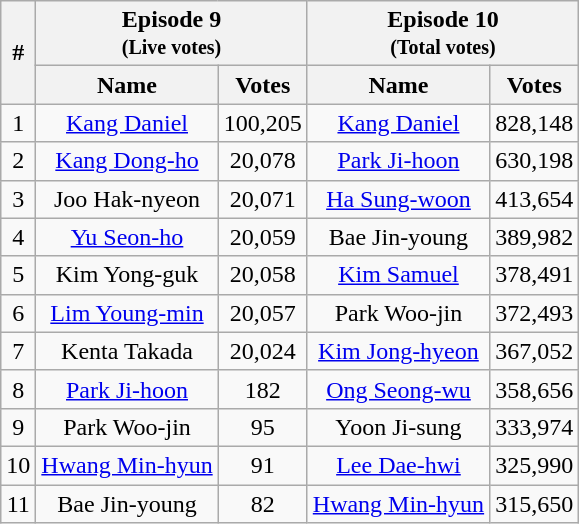<table class="wikitable sortable" style="text-align:center;">
<tr>
<th rowspan="2">#</th>
<th colspan="2">Episode 9<br><small>(Live votes)</small></th>
<th colspan="2">Episode 10<br><small>(Total votes)</small></th>
</tr>
<tr>
<th>Name</th>
<th>Votes</th>
<th>Name</th>
<th>Votes</th>
</tr>
<tr>
<td>1</td>
<td><a href='#'>Kang Daniel</a></td>
<td>100,205</td>
<td><a href='#'>Kang Daniel</a></td>
<td>828,148</td>
</tr>
<tr>
<td>2</td>
<td><a href='#'>Kang Dong-ho</a></td>
<td>20,078</td>
<td><a href='#'>Park Ji-hoon</a></td>
<td>630,198</td>
</tr>
<tr>
<td>3</td>
<td>Joo Hak-nyeon</td>
<td>20,071</td>
<td><a href='#'>Ha Sung-woon</a></td>
<td>413,654</td>
</tr>
<tr>
<td>4</td>
<td><a href='#'>Yu Seon-ho</a></td>
<td>20,059</td>
<td>Bae Jin-young</td>
<td>389,982</td>
</tr>
<tr>
<td>5</td>
<td>Kim Yong-guk</td>
<td>20,058</td>
<td><a href='#'>Kim Samuel</a></td>
<td>378,491</td>
</tr>
<tr>
<td>6</td>
<td><a href='#'>Lim Young-min</a></td>
<td>20,057</td>
<td>Park Woo-jin</td>
<td>372,493</td>
</tr>
<tr>
<td>7</td>
<td data-sort-value="Takada">Kenta Takada</td>
<td>20,024</td>
<td><a href='#'>Kim Jong-hyeon</a></td>
<td>367,052</td>
</tr>
<tr>
<td>8</td>
<td><a href='#'>Park Ji-hoon</a></td>
<td>182</td>
<td><a href='#'>Ong Seong-wu</a></td>
<td>358,656</td>
</tr>
<tr>
<td>9</td>
<td>Park Woo-jin</td>
<td>95</td>
<td>Yoon Ji-sung</td>
<td>333,974</td>
</tr>
<tr>
<td>10</td>
<td><a href='#'>Hwang Min-hyun</a></td>
<td>91</td>
<td><a href='#'>Lee Dae-hwi</a></td>
<td>325,990</td>
</tr>
<tr>
<td>11</td>
<td>Bae Jin-young</td>
<td>82</td>
<td><a href='#'>Hwang Min-hyun</a></td>
<td>315,650</td>
</tr>
</table>
